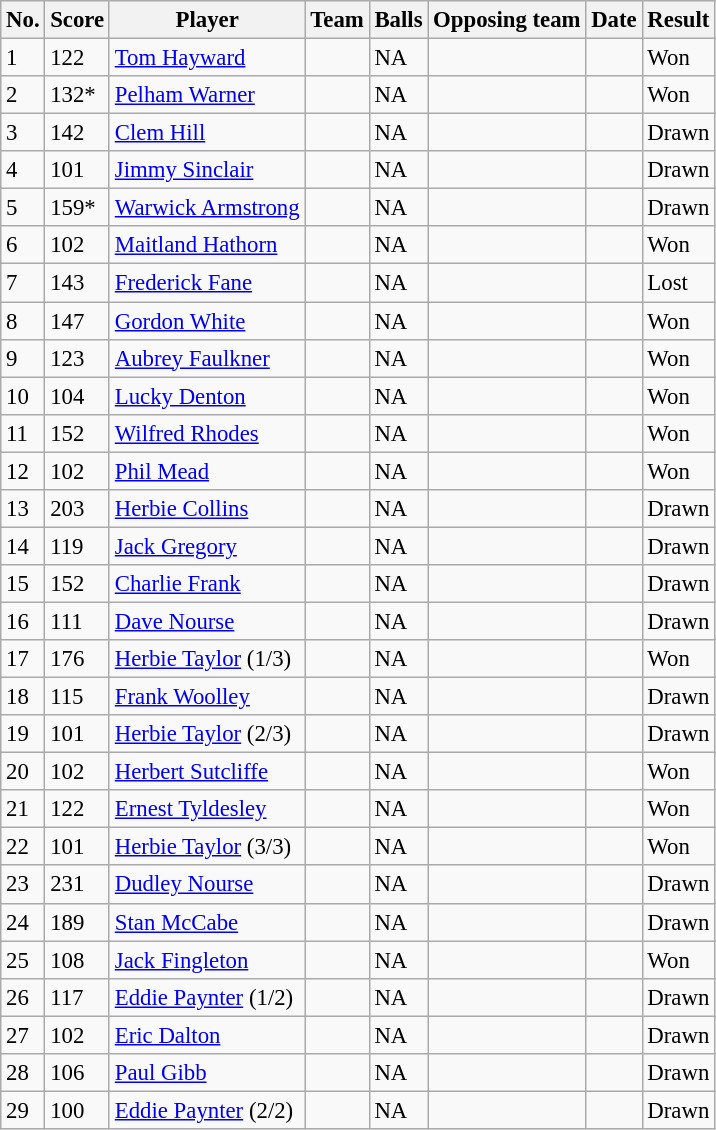<table class="wikitable sortable" style="font-size:95%">
<tr>
<th>No.</th>
<th>Score</th>
<th>Player</th>
<th>Team</th>
<th>Balls</th>
<th>Opposing team</th>
<th>Date</th>
<th>Result</th>
</tr>
<tr>
<td>1</td>
<td>122</td>
<td><a href='#'>Tom Hayward</a></td>
<td></td>
<td> NA</td>
<td></td>
<td></td>
<td>Won</td>
</tr>
<tr>
<td>2</td>
<td>132*</td>
<td><a href='#'>Pelham Warner</a></td>
<td></td>
<td> NA</td>
<td></td>
<td></td>
<td>Won</td>
</tr>
<tr>
<td>3</td>
<td>142</td>
<td><a href='#'>Clem Hill</a></td>
<td></td>
<td> NA</td>
<td></td>
<td></td>
<td>Drawn</td>
</tr>
<tr>
<td>4</td>
<td>101</td>
<td><a href='#'>Jimmy Sinclair</a></td>
<td></td>
<td> NA</td>
<td></td>
<td></td>
<td>Drawn</td>
</tr>
<tr>
<td>5</td>
<td>159*</td>
<td><a href='#'>Warwick Armstrong</a></td>
<td></td>
<td> NA</td>
<td></td>
<td></td>
<td>Drawn</td>
</tr>
<tr>
<td>6</td>
<td>102</td>
<td><a href='#'>Maitland Hathorn</a></td>
<td></td>
<td> NA</td>
<td></td>
<td></td>
<td>Won</td>
</tr>
<tr>
<td>7</td>
<td>143</td>
<td><a href='#'>Frederick Fane</a></td>
<td></td>
<td> NA</td>
<td></td>
<td></td>
<td>Lost</td>
</tr>
<tr>
<td>8</td>
<td>147</td>
<td><a href='#'>Gordon White</a></td>
<td></td>
<td> NA</td>
<td></td>
<td></td>
<td>Won</td>
</tr>
<tr>
<td>9</td>
<td>123</td>
<td><a href='#'>Aubrey Faulkner</a></td>
<td></td>
<td> NA</td>
<td></td>
<td></td>
<td>Won</td>
</tr>
<tr>
<td>10</td>
<td>104</td>
<td><a href='#'>Lucky Denton</a></td>
<td></td>
<td> NA</td>
<td></td>
<td></td>
<td>Won</td>
</tr>
<tr>
<td>11</td>
<td>152</td>
<td><a href='#'>Wilfred Rhodes</a></td>
<td></td>
<td> NA</td>
<td></td>
<td></td>
<td>Won</td>
</tr>
<tr>
<td>12</td>
<td>102</td>
<td><a href='#'>Phil Mead</a></td>
<td></td>
<td> NA</td>
<td></td>
<td></td>
<td>Won</td>
</tr>
<tr>
<td>13</td>
<td>203</td>
<td><a href='#'>Herbie Collins</a></td>
<td></td>
<td> NA</td>
<td></td>
<td></td>
<td>Drawn</td>
</tr>
<tr>
<td>14</td>
<td>119</td>
<td><a href='#'>Jack Gregory</a></td>
<td></td>
<td> NA</td>
<td></td>
<td></td>
<td>Drawn</td>
</tr>
<tr>
<td>15</td>
<td>152</td>
<td><a href='#'>Charlie Frank</a></td>
<td></td>
<td> NA</td>
<td></td>
<td></td>
<td>Drawn</td>
</tr>
<tr>
<td>16</td>
<td>111</td>
<td><a href='#'>Dave Nourse</a></td>
<td></td>
<td> NA</td>
<td></td>
<td></td>
<td>Drawn</td>
</tr>
<tr>
<td>17</td>
<td>176</td>
<td><a href='#'>Herbie Taylor</a> (1/3)</td>
<td></td>
<td> NA</td>
<td></td>
<td></td>
<td>Won</td>
</tr>
<tr>
<td>18</td>
<td>115</td>
<td><a href='#'>Frank Woolley</a></td>
<td></td>
<td> NA</td>
<td></td>
<td></td>
<td>Drawn</td>
</tr>
<tr>
<td>19</td>
<td>101</td>
<td><a href='#'>Herbie Taylor</a> (2/3)</td>
<td></td>
<td> NA</td>
<td></td>
<td></td>
<td>Drawn</td>
</tr>
<tr>
<td>20</td>
<td>102</td>
<td><a href='#'>Herbert Sutcliffe</a></td>
<td></td>
<td> NA</td>
<td></td>
<td></td>
<td>Won</td>
</tr>
<tr>
<td>21</td>
<td>122</td>
<td><a href='#'>Ernest Tyldesley</a></td>
<td></td>
<td> NA</td>
<td></td>
<td></td>
<td>Won</td>
</tr>
<tr>
<td>22</td>
<td>101</td>
<td><a href='#'>Herbie Taylor</a> (3/3)</td>
<td></td>
<td> NA</td>
<td></td>
<td></td>
<td>Won</td>
</tr>
<tr>
<td>23</td>
<td>231</td>
<td><a href='#'>Dudley Nourse</a></td>
<td></td>
<td> NA</td>
<td></td>
<td></td>
<td>Drawn</td>
</tr>
<tr>
<td>24</td>
<td>189</td>
<td><a href='#'>Stan McCabe</a></td>
<td></td>
<td> NA</td>
<td></td>
<td></td>
<td>Drawn</td>
</tr>
<tr>
<td>25</td>
<td>108</td>
<td><a href='#'>Jack Fingleton</a></td>
<td></td>
<td> NA</td>
<td></td>
<td></td>
<td>Won</td>
</tr>
<tr>
<td>26</td>
<td>117</td>
<td><a href='#'>Eddie Paynter</a> (1/2)</td>
<td></td>
<td> NA</td>
<td></td>
<td></td>
<td>Drawn</td>
</tr>
<tr>
<td>27</td>
<td>102</td>
<td><a href='#'>Eric Dalton</a></td>
<td></td>
<td> NA</td>
<td></td>
<td></td>
<td>Drawn</td>
</tr>
<tr>
<td>28</td>
<td>106</td>
<td><a href='#'>Paul Gibb</a></td>
<td></td>
<td> NA</td>
<td></td>
<td></td>
<td>Drawn</td>
</tr>
<tr>
<td>29</td>
<td>100</td>
<td><a href='#'>Eddie Paynter</a> (2/2)</td>
<td></td>
<td> NA</td>
<td></td>
<td></td>
<td>Drawn</td>
</tr>
</table>
